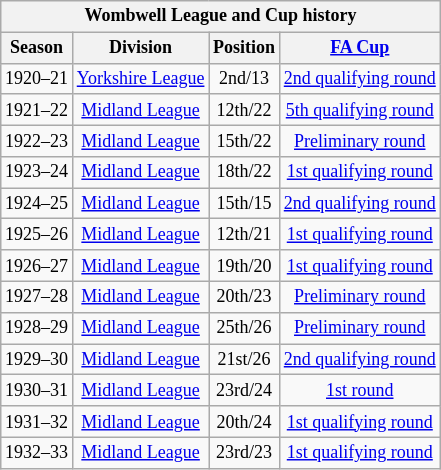<table class="wikitable collapsible" style="text-align:center;font-size:75%">
<tr>
<th colspan="6"><strong>Wombwell League and Cup history</strong></th>
</tr>
<tr>
<th>Season</th>
<th>Division</th>
<th>Position</th>
<th><a href='#'>FA Cup</a></th>
</tr>
<tr>
<td>1920–21</td>
<td><a href='#'>Yorkshire League</a></td>
<td>2nd/13</td>
<td><a href='#'>2nd qualifying round</a></td>
</tr>
<tr>
<td>1921–22</td>
<td><a href='#'>Midland League</a></td>
<td>12th/22</td>
<td><a href='#'>5th qualifying round</a></td>
</tr>
<tr>
<td>1922–23</td>
<td><a href='#'>Midland League</a></td>
<td>15th/22</td>
<td><a href='#'>Preliminary round</a></td>
</tr>
<tr>
<td>1923–24</td>
<td><a href='#'>Midland League</a></td>
<td>18th/22</td>
<td><a href='#'>1st qualifying round</a></td>
</tr>
<tr>
<td>1924–25</td>
<td><a href='#'>Midland League</a></td>
<td>15th/15</td>
<td><a href='#'>2nd qualifying round</a></td>
</tr>
<tr>
<td>1925–26</td>
<td><a href='#'>Midland League</a></td>
<td>12th/21</td>
<td><a href='#'>1st qualifying round</a></td>
</tr>
<tr>
<td>1926–27</td>
<td><a href='#'>Midland League</a></td>
<td>19th/20</td>
<td><a href='#'>1st qualifying round</a></td>
</tr>
<tr>
<td>1927–28</td>
<td><a href='#'>Midland League</a></td>
<td>20th/23</td>
<td><a href='#'>Preliminary round</a></td>
</tr>
<tr>
<td>1928–29</td>
<td><a href='#'>Midland League</a></td>
<td>25th/26</td>
<td><a href='#'>Preliminary round</a></td>
</tr>
<tr>
<td>1929–30</td>
<td><a href='#'>Midland League</a></td>
<td>21st/26</td>
<td><a href='#'>2nd qualifying round</a></td>
</tr>
<tr>
<td>1930–31</td>
<td><a href='#'>Midland League</a></td>
<td>23rd/24</td>
<td><a href='#'>1st round</a></td>
</tr>
<tr>
<td>1931–32</td>
<td><a href='#'>Midland League</a></td>
<td>20th/24</td>
<td><a href='#'>1st qualifying round</a></td>
</tr>
<tr>
<td>1932–33</td>
<td><a href='#'>Midland League</a></td>
<td>23rd/23</td>
<td><a href='#'>1st qualifying round</a></td>
</tr>
</table>
